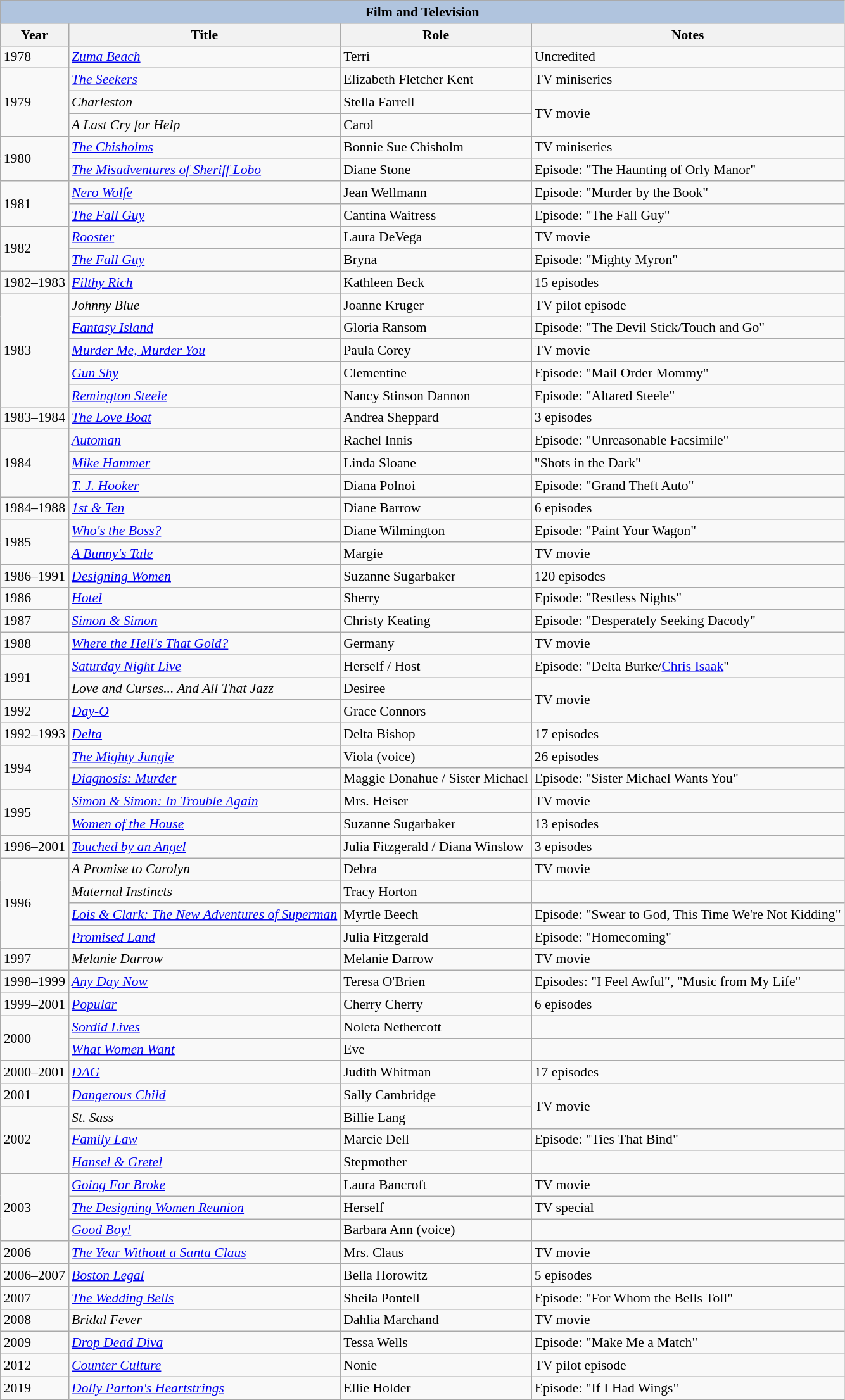<table class="wikitable" style="font-size: 90%;">
<tr>
<th colspan="4" style="background: LightSteelBlue;">Film and Television</th>
</tr>
<tr>
<th>Year</th>
<th>Title</th>
<th>Role</th>
<th>Notes</th>
</tr>
<tr>
<td>1978</td>
<td><em><a href='#'>Zuma Beach</a></em></td>
<td>Terri</td>
<td>Uncredited</td>
</tr>
<tr>
<td rowspan=3>1979</td>
<td><em><a href='#'>The Seekers</a></em></td>
<td>Elizabeth Fletcher Kent</td>
<td>TV miniseries</td>
</tr>
<tr>
<td><em>Charleston</em></td>
<td>Stella Farrell</td>
<td rowspan=2>TV movie</td>
</tr>
<tr>
<td><em>A Last Cry for Help</em></td>
<td>Carol</td>
</tr>
<tr>
<td rowspan=2>1980</td>
<td><em><a href='#'>The Chisholms</a></em></td>
<td>Bonnie Sue Chisholm</td>
<td>TV miniseries</td>
</tr>
<tr>
<td><em><a href='#'>The Misadventures of Sheriff Lobo</a></em></td>
<td>Diane Stone</td>
<td>Episode: "The Haunting of Orly Manor"</td>
</tr>
<tr>
<td rowspan=2>1981</td>
<td><em><a href='#'>Nero Wolfe</a></em></td>
<td>Jean Wellmann</td>
<td>Episode: "Murder by the Book"</td>
</tr>
<tr>
<td><em><a href='#'>The Fall Guy</a></em></td>
<td>Cantina Waitress</td>
<td>Episode: "The Fall Guy"</td>
</tr>
<tr>
<td rowspan=2>1982</td>
<td><em><a href='#'>Rooster</a></em></td>
<td>Laura DeVega</td>
<td>TV movie</td>
</tr>
<tr>
<td><em><a href='#'>The Fall Guy</a></em></td>
<td>Bryna</td>
<td>Episode: "Mighty Myron"</td>
</tr>
<tr>
<td>1982–1983</td>
<td><em><a href='#'>Filthy Rich</a></em></td>
<td>Kathleen Beck</td>
<td>15 episodes</td>
</tr>
<tr>
<td rowspan=5>1983</td>
<td><em>Johnny Blue</em></td>
<td>Joanne Kruger</td>
<td>TV pilot episode</td>
</tr>
<tr>
<td><em><a href='#'>Fantasy Island</a></em></td>
<td>Gloria Ransom</td>
<td>Episode: "The Devil Stick/Touch and Go"</td>
</tr>
<tr>
<td><em><a href='#'>Murder Me, Murder You</a></em></td>
<td>Paula Corey</td>
<td>TV movie</td>
</tr>
<tr>
<td><em><a href='#'>Gun Shy</a></em></td>
<td>Clementine</td>
<td>Episode: "Mail Order Mommy"</td>
</tr>
<tr>
<td><em><a href='#'>Remington Steele</a></em></td>
<td>Nancy Stinson Dannon</td>
<td>Episode: "Altared Steele"</td>
</tr>
<tr>
<td>1983–1984</td>
<td><em><a href='#'>The Love Boat</a></em></td>
<td>Andrea Sheppard</td>
<td>3 episodes</td>
</tr>
<tr>
<td rowspan=3>1984</td>
<td><em><a href='#'>Automan</a></em></td>
<td>Rachel Innis</td>
<td>Episode: "Unreasonable Facsimile"</td>
</tr>
<tr>
<td><em><a href='#'>Mike Hammer</a></em></td>
<td>Linda Sloane</td>
<td>"Shots in the Dark"</td>
</tr>
<tr>
<td><em><a href='#'>T. J. Hooker</a></em></td>
<td>Diana Polnoi</td>
<td>Episode: "Grand Theft Auto"</td>
</tr>
<tr>
<td>1984–1988</td>
<td><em><a href='#'>1st & Ten</a></em></td>
<td>Diane Barrow</td>
<td>6 episodes</td>
</tr>
<tr>
<td rowspan=2>1985</td>
<td><em><a href='#'>Who's the Boss?</a></em></td>
<td>Diane Wilmington</td>
<td>Episode: "Paint Your Wagon"</td>
</tr>
<tr>
<td><em><a href='#'>A Bunny's Tale</a></em></td>
<td>Margie</td>
<td>TV movie</td>
</tr>
<tr>
<td>1986–1991</td>
<td><em><a href='#'>Designing Women</a></em></td>
<td>Suzanne Sugarbaker</td>
<td>120 episodes</td>
</tr>
<tr>
<td>1986</td>
<td><em><a href='#'>Hotel</a></em></td>
<td>Sherry</td>
<td>Episode: "Restless Nights"</td>
</tr>
<tr>
<td>1987</td>
<td><em><a href='#'>Simon & Simon</a></em></td>
<td>Christy Keating</td>
<td>Episode: "Desperately Seeking Dacody"</td>
</tr>
<tr>
<td>1988</td>
<td><em><a href='#'>Where the Hell's That Gold?</a></em></td>
<td>Germany</td>
<td>TV movie</td>
</tr>
<tr>
<td rowspan=2>1991</td>
<td><em><a href='#'>Saturday Night Live</a></em></td>
<td>Herself / Host</td>
<td>Episode: "Delta Burke/<a href='#'>Chris Isaak</a>"</td>
</tr>
<tr>
<td><em>Love and Curses... And All That Jazz</em></td>
<td>Desiree</td>
<td rowspan=2>TV movie</td>
</tr>
<tr>
<td>1992</td>
<td><em><a href='#'>Day-O</a></em></td>
<td>Grace Connors</td>
</tr>
<tr>
<td>1992–1993</td>
<td><em><a href='#'>Delta</a></em></td>
<td>Delta Bishop</td>
<td>17 episodes</td>
</tr>
<tr>
<td rowspan=2>1994</td>
<td><em><a href='#'>The Mighty Jungle</a></em></td>
<td>Viola (voice)</td>
<td>26 episodes</td>
</tr>
<tr>
<td><em><a href='#'>Diagnosis: Murder</a></em></td>
<td>Maggie Donahue / Sister Michael</td>
<td>Episode: "Sister Michael Wants You"</td>
</tr>
<tr>
<td rowspan=2>1995</td>
<td><em><a href='#'>Simon & Simon: In Trouble Again</a></em></td>
<td>Mrs. Heiser</td>
<td>TV movie</td>
</tr>
<tr>
<td><em><a href='#'>Women of the House</a></em></td>
<td>Suzanne Sugarbaker</td>
<td>13 episodes</td>
</tr>
<tr>
<td>1996–2001</td>
<td><em><a href='#'>Touched by an Angel</a></em></td>
<td>Julia Fitzgerald / Diana Winslow</td>
<td>3 episodes</td>
</tr>
<tr>
<td rowspan=4>1996</td>
<td><em>A Promise to Carolyn</em></td>
<td>Debra</td>
<td>TV movie</td>
</tr>
<tr>
<td><em>Maternal Instincts</em></td>
<td>Tracy Horton</td>
<td></td>
</tr>
<tr>
<td><em><a href='#'>Lois & Clark: The New Adventures of Superman</a></em></td>
<td>Myrtle Beech</td>
<td>Episode: "Swear to God, This Time We're Not Kidding"</td>
</tr>
<tr>
<td><em><a href='#'>Promised Land</a></em></td>
<td>Julia Fitzgerald</td>
<td>Episode: "Homecoming"</td>
</tr>
<tr>
<td>1997</td>
<td><em>Melanie Darrow</em></td>
<td>Melanie Darrow</td>
<td>TV movie</td>
</tr>
<tr>
<td>1998–1999</td>
<td><em><a href='#'>Any Day Now</a></em></td>
<td>Teresa O'Brien</td>
<td>Episodes: "I Feel Awful", "Music from My Life"</td>
</tr>
<tr>
<td>1999–2001</td>
<td><em><a href='#'>Popular</a></em></td>
<td>Cherry Cherry</td>
<td>6 episodes</td>
</tr>
<tr>
<td rowspan=2>2000</td>
<td><em><a href='#'>Sordid Lives</a></em></td>
<td>Noleta Nethercott</td>
<td></td>
</tr>
<tr>
<td><em><a href='#'>What Women Want</a></em></td>
<td>Eve</td>
<td></td>
</tr>
<tr>
<td>2000–2001</td>
<td><em><a href='#'>DAG</a></em></td>
<td>Judith Whitman</td>
<td>17 episodes</td>
</tr>
<tr>
<td>2001</td>
<td><em><a href='#'>Dangerous Child</a></em></td>
<td>Sally Cambridge</td>
<td rowspan=2>TV movie</td>
</tr>
<tr>
<td rowspan=3>2002</td>
<td><em>St. Sass</em></td>
<td>Billie Lang</td>
</tr>
<tr>
<td><em><a href='#'>Family Law</a></em></td>
<td>Marcie Dell</td>
<td>Episode: "Ties That Bind"</td>
</tr>
<tr>
<td><em><a href='#'>Hansel & Gretel</a></em></td>
<td>Stepmother</td>
<td></td>
</tr>
<tr>
<td rowspan=3>2003</td>
<td><em><a href='#'>Going For Broke</a></em></td>
<td>Laura Bancroft</td>
<td>TV movie</td>
</tr>
<tr>
<td><em><a href='#'>The Designing Women Reunion</a></em></td>
<td>Herself</td>
<td>TV special</td>
</tr>
<tr>
<td><em><a href='#'>Good Boy!</a></em></td>
<td>Barbara Ann (voice)</td>
<td></td>
</tr>
<tr>
<td>2006</td>
<td><em><a href='#'>The Year Without a Santa Claus</a></em></td>
<td>Mrs. Claus</td>
<td>TV movie</td>
</tr>
<tr>
<td>2006–2007</td>
<td><em><a href='#'>Boston Legal</a></em></td>
<td>Bella Horowitz</td>
<td>5 episodes</td>
</tr>
<tr>
<td>2007</td>
<td><em><a href='#'>The Wedding Bells</a></em></td>
<td>Sheila Pontell</td>
<td>Episode: "For Whom the Bells Toll"</td>
</tr>
<tr>
<td>2008</td>
<td><em>Bridal Fever</em></td>
<td>Dahlia Marchand</td>
<td>TV movie</td>
</tr>
<tr>
<td>2009</td>
<td><em><a href='#'>Drop Dead Diva</a></em></td>
<td>Tessa Wells</td>
<td>Episode: "Make Me a Match"</td>
</tr>
<tr>
<td>2012</td>
<td><em><a href='#'>Counter Culture</a></em></td>
<td>Nonie</td>
<td>TV pilot episode</td>
</tr>
<tr>
<td>2019</td>
<td><em><a href='#'>Dolly Parton's Heartstrings</a></em></td>
<td>Ellie Holder</td>
<td>Episode: "If I Had Wings"</td>
</tr>
</table>
